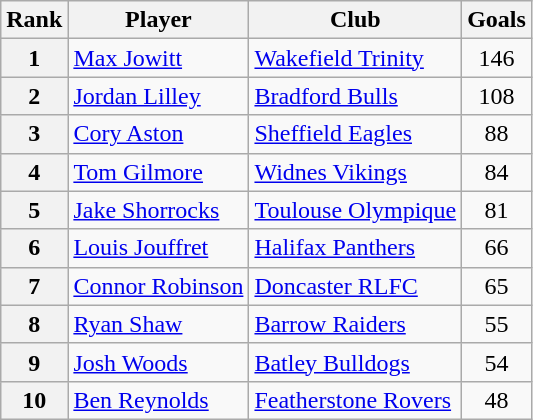<table class="wikitable" style="text-align:center">
<tr>
<th>Rank</th>
<th>Player</th>
<th>Club</th>
<th>Goals</th>
</tr>
<tr>
<th>1</th>
<td style="text-align:left"> <a href='#'>Max Jowitt</a></td>
<td style="text-align:left"> <a href='#'>Wakefield Trinity</a></td>
<td>146</td>
</tr>
<tr>
<th>2</th>
<td style="text-align:left"> <a href='#'>Jordan Lilley</a></td>
<td style="text-align:left"> <a href='#'>Bradford Bulls</a></td>
<td>108</td>
</tr>
<tr>
<th>3</th>
<td style="text-align:left"> <a href='#'>Cory Aston</a></td>
<td style="text-align:left"> <a href='#'>Sheffield Eagles</a></td>
<td>88</td>
</tr>
<tr>
<th>4</th>
<td style="text-align:left"> <a href='#'>Tom Gilmore</a></td>
<td style="text-align:left"> <a href='#'>Widnes Vikings</a></td>
<td>84</td>
</tr>
<tr>
<th>5</th>
<td style="text-align:left"> <a href='#'>Jake Shorrocks</a></td>
<td style="text-align:left"> <a href='#'>Toulouse Olympique</a></td>
<td>81</td>
</tr>
<tr>
<th>6</th>
<td style="text-align:left"> <a href='#'>Louis Jouffret</a></td>
<td style="text-align:left"> <a href='#'>Halifax Panthers</a></td>
<td>66</td>
</tr>
<tr>
<th>7</th>
<td style="text-align:left"> <a href='#'>Connor Robinson</a></td>
<td style="text-align:left"> <a href='#'>Doncaster RLFC</a></td>
<td>65</td>
</tr>
<tr>
<th>8</th>
<td style="text-align:left"> <a href='#'>Ryan Shaw</a></td>
<td style="text-align:left"> <a href='#'>Barrow Raiders</a></td>
<td>55</td>
</tr>
<tr>
<th>9</th>
<td style="text-align:left"> <a href='#'>Josh Woods</a></td>
<td style="text-align:left"> <a href='#'>Batley Bulldogs</a></td>
<td>54</td>
</tr>
<tr>
<th>10</th>
<td style="text-align:left"> <a href='#'>Ben Reynolds</a></td>
<td style="text-align:left"> <a href='#'>Featherstone Rovers</a></td>
<td>48</td>
</tr>
</table>
